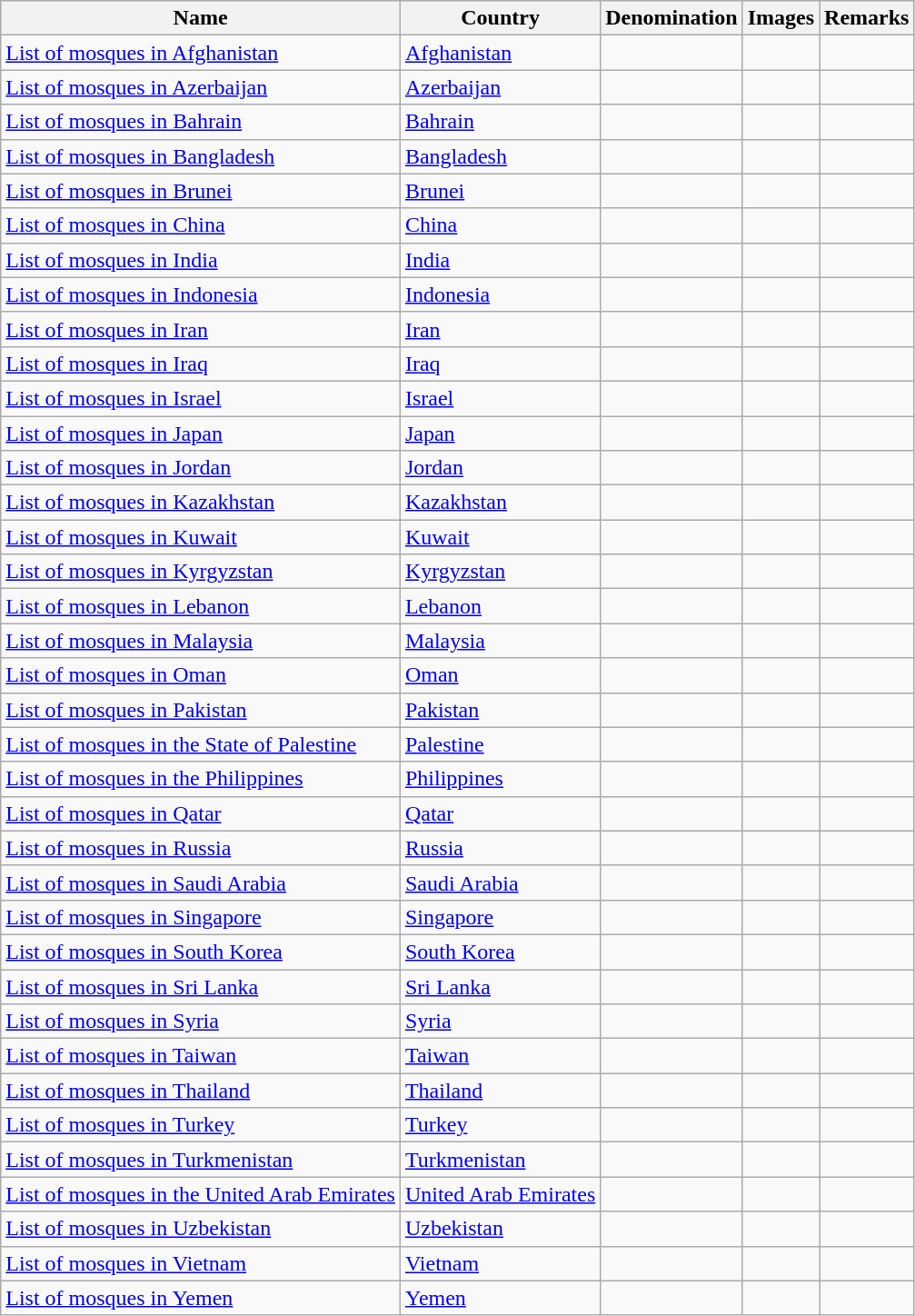<table class="wikitable sortable">
<tr>
<th>Name</th>
<th>Country</th>
<th>Denomination</th>
<th class=unsortable>Images</th>
<th class=unsortable>Remarks</th>
</tr>
<tr valign=top>
<td><a href='#'>List of mosques in Afghanistan</a></td>
<td><a href='#'>Afghanistan</a></td>
<td></td>
<td align="center"></td>
<td></td>
</tr>
<tr valign=top>
<td><a href='#'>List of mosques in Azerbaijan</a></td>
<td><a href='#'>Azerbaijan</a></td>
<td></td>
<td align="center"></td>
<td></td>
</tr>
<tr valign=top>
<td><a href='#'>List of mosques in Bahrain</a></td>
<td><a href='#'>Bahrain</a></td>
<td></td>
<td align="center"></td>
<td></td>
</tr>
<tr valign=top>
<td><a href='#'>List of mosques in Bangladesh</a></td>
<td><a href='#'>Bangladesh</a></td>
<td></td>
<td align="center"></td>
<td></td>
</tr>
<tr valign=top>
<td><a href='#'>List of mosques in Brunei</a></td>
<td><a href='#'>Brunei</a></td>
<td></td>
<td></td>
<td></td>
</tr>
<tr valign=top>
<td><a href='#'>List of mosques in China</a></td>
<td><a href='#'>China</a></td>
<td></td>
<td align="center"></td>
<td></td>
</tr>
<tr valign=top>
<td><a href='#'>List of mosques in India</a></td>
<td><a href='#'>India</a></td>
<td></td>
<td align="center"></td>
<td></td>
</tr>
<tr valign=top>
<td><a href='#'>List of mosques in Indonesia</a></td>
<td><a href='#'>Indonesia</a></td>
<td></td>
<td align="center"></td>
<td></td>
</tr>
<tr valign=top>
<td><a href='#'>List of mosques in Iran</a></td>
<td><a href='#'>Iran</a></td>
<td></td>
<td align="center"></td>
<td></td>
</tr>
<tr valign=top>
<td><a href='#'>List of mosques in Iraq</a></td>
<td><a href='#'>Iraq</a></td>
<td></td>
<td align="center"></td>
<td></td>
</tr>
<tr valign=top>
<td><a href='#'>List of mosques in Israel</a></td>
<td><a href='#'>Israel</a></td>
<td></td>
<td align="center"></td>
<td></td>
</tr>
<tr valign=top>
<td><a href='#'>List of mosques in Japan</a></td>
<td><a href='#'>Japan</a></td>
<td></td>
<td align="center"></td>
<td></td>
</tr>
<tr valign=top>
<td><a href='#'>List of mosques in Jordan</a></td>
<td><a href='#'>Jordan</a></td>
<td></td>
<td align="center"></td>
<td></td>
</tr>
<tr valign=top>
<td><a href='#'>List of mosques in Kazakhstan</a></td>
<td><a href='#'>Kazakhstan</a></td>
<td></td>
<td align="center"></td>
<td></td>
</tr>
<tr valign=top>
<td><a href='#'>List of mosques in Kuwait</a></td>
<td><a href='#'>Kuwait</a></td>
<td></td>
<td align="center"></td>
<td></td>
</tr>
<tr>
<td><a href='#'>List of mosques in Kyrgyzstan</a></td>
<td><a href='#'>Kyrgyzstan</a></td>
<td></td>
<td></td>
<td></td>
</tr>
<tr valign=top>
<td><a href='#'>List of mosques in Lebanon</a></td>
<td><a href='#'>Lebanon</a></td>
<td></td>
<td align="center"></td>
<td></td>
</tr>
<tr valign=top>
<td><a href='#'>List of mosques in Malaysia</a></td>
<td><a href='#'>Malaysia</a></td>
<td></td>
<td align="center"></td>
<td></td>
</tr>
<tr valign=top>
<td><a href='#'>List of mosques in Oman</a></td>
<td><a href='#'>Oman</a></td>
<td></td>
<td align="center"></td>
<td></td>
</tr>
<tr valign=top>
<td><a href='#'>List of mosques in Pakistan</a></td>
<td><a href='#'>Pakistan</a></td>
<td></td>
<td align="center"></td>
<td></td>
</tr>
<tr valign=top>
<td><a href='#'>List of mosques in the State of Palestine</a></td>
<td><a href='#'>Palestine</a></td>
<td></td>
<td align="center"></td>
<td></td>
</tr>
<tr valign=top>
<td><a href='#'>List of mosques in the Philippines</a></td>
<td><a href='#'>Philippines</a></td>
<td></td>
<td align="center"></td>
<td></td>
</tr>
<tr valign=top>
<td><a href='#'>List of mosques in Qatar</a></td>
<td><a href='#'>Qatar</a></td>
<td></td>
<td align="center"></td>
<td></td>
</tr>
<tr valign=top>
<td><a href='#'>List of mosques in Russia</a></td>
<td><a href='#'>Russia</a></td>
<td></td>
<td align="center"></td>
<td></td>
</tr>
<tr valign=top>
<td><a href='#'>List of mosques in Saudi Arabia</a></td>
<td><a href='#'>Saudi Arabia</a></td>
<td></td>
<td align="center"></td>
<td></td>
</tr>
<tr valign=top>
<td><a href='#'>List of mosques in Singapore</a></td>
<td><a href='#'>Singapore</a></td>
<td></td>
<td align="center"></td>
<td></td>
</tr>
<tr valign=top>
<td><a href='#'>List of mosques in South Korea</a></td>
<td><a href='#'>South Korea</a></td>
<td></td>
<td align="center"></td>
<td></td>
</tr>
<tr valign=top id="Sri Lanka">
<td><a href='#'>List of mosques in Sri Lanka</a></td>
<td><a href='#'>Sri Lanka</a></td>
<td></td>
<td align="center"></td>
<td></td>
</tr>
<tr valign=top>
<td><a href='#'>List of mosques in Syria</a></td>
<td><a href='#'>Syria</a></td>
<td></td>
<td align="center"></td>
<td></td>
</tr>
<tr valign=top>
<td><a href='#'>List of mosques in Taiwan</a></td>
<td><a href='#'>Taiwan</a></td>
<td></td>
<td align="center"></td>
<td></td>
</tr>
<tr valign=top>
<td><a href='#'>List of mosques in Thailand</a></td>
<td><a href='#'>Thailand</a></td>
<td></td>
<td align="center"></td>
<td></td>
</tr>
<tr valign=top>
<td><a href='#'>List of mosques in Turkey</a></td>
<td><a href='#'>Turkey</a></td>
<td></td>
<td align="center"></td>
<td></td>
</tr>
<tr valign=top>
<td><a href='#'>List of mosques in Turkmenistan</a></td>
<td><a href='#'>Turkmenistan</a></td>
<td></td>
<td align="center"></td>
<td></td>
</tr>
<tr valign=top>
<td><a href='#'>List of mosques in the United Arab Emirates</a></td>
<td><a href='#'>United Arab Emirates</a></td>
<td></td>
<td align="center"></td>
<td></td>
</tr>
<tr valign=top>
<td><a href='#'>List of mosques in Uzbekistan</a></td>
<td><a href='#'>Uzbekistan</a></td>
<td></td>
<td align="center"></td>
<td></td>
</tr>
<tr valign=top>
<td><a href='#'>List of mosques in Vietnam</a></td>
<td><a href='#'>Vietnam</a></td>
<td></td>
<td align="center"></td>
<td></td>
</tr>
<tr valign=top>
<td><a href='#'>List of mosques in Yemen</a></td>
<td><a href='#'>Yemen</a></td>
<td></td>
<td align="center"></td>
<td></td>
</tr>
</table>
